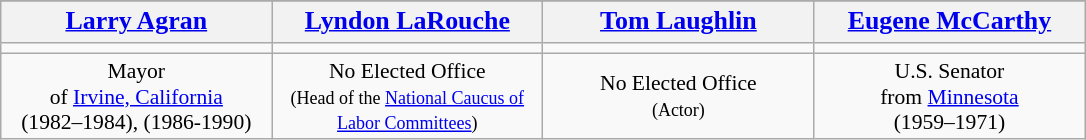<table class="wikitable" style="font-size:90%;">
<tr>
</tr>
<tr style="text-align:center">
<th scope="col" style="width:10em; font-size:120%;"><a href='#'>Larry Agran</a></th>
<th scope="col" style="width:10em; font-size:120%;"><a href='#'>Lyndon LaRouche</a></th>
<th scope="col" style="width:10em; font-size:120%;"><a href='#'>Tom Laughlin</a></th>
<th scope="col" style="width:10em; font-size:120%;"><a href='#'>Eugene McCarthy</a></th>
</tr>
<tr style="text-align:center">
<td></td>
<td></td>
<td></td>
<td></td>
</tr>
<tr style="text-align:center">
<td>Mayor<br>of <a href='#'>Irvine, California</a><br>(1982–1984), (1986-1990)</td>
<td>No Elected Office<br><small>(Head of the <a href='#'>National Caucus of Labor Committees</a>)</small></td>
<td>No Elected Office<br><small>(Actor)</small></td>
<td>U.S. Senator<br>from <a href='#'>Minnesota</a><br>(1959–1971)</td>
</tr>
</table>
